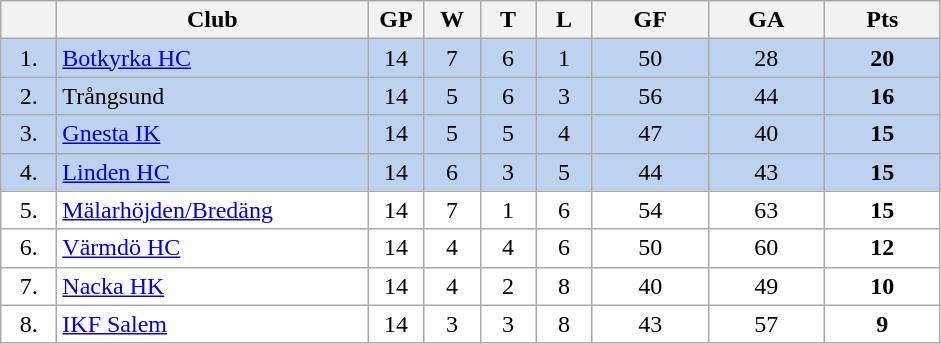<table class="wikitable">
<tr>
<th width="30"></th>
<th width="200">Club</th>
<th width="30">GP</th>
<th width="30">W</th>
<th width="30">T</th>
<th width="30">L</th>
<th width="70">GF</th>
<th width="70">GA</th>
<th width="70">Pts</th>
</tr>
<tr bgcolor="#BCD2EE" align="center">
<td>1.</td>
<td align="left"><a href='#'>Botkyrka HC</a></td>
<td>14</td>
<td>7</td>
<td>6</td>
<td>1</td>
<td>50</td>
<td>28</td>
<td><strong>20</strong></td>
</tr>
<tr bgcolor="#BCD2EE" align="center">
<td>2.</td>
<td align="left">Trångsund</td>
<td>14</td>
<td>5</td>
<td>6</td>
<td>3</td>
<td>56</td>
<td>44</td>
<td><strong>16</strong></td>
</tr>
<tr bgcolor="#BCD2EE" align="center">
<td>3.</td>
<td align="left"><a href='#'>Gnesta IK</a></td>
<td>14</td>
<td>5</td>
<td>5</td>
<td>4</td>
<td>47</td>
<td>40</td>
<td><strong>15</strong></td>
</tr>
<tr bgcolor="#BCD2EE" align="center">
<td>4.</td>
<td align="left"><a href='#'>Linden HC</a></td>
<td>14</td>
<td>6</td>
<td>3</td>
<td>5</td>
<td>44</td>
<td>43</td>
<td><strong>15</strong></td>
</tr>
<tr bgcolor="#FFFFFF" align="center">
<td>5.</td>
<td align="left"><a href='#'>Mälarhöjden/Bredäng</a></td>
<td>14</td>
<td>7</td>
<td>1</td>
<td>6</td>
<td>54</td>
<td>63</td>
<td><strong>15</strong></td>
</tr>
<tr bgcolor="#FFFFFF" align="center">
<td>6.</td>
<td align="left"><a href='#'>Värmdö HC</a></td>
<td>14</td>
<td>4</td>
<td>4</td>
<td>6</td>
<td>50</td>
<td>60</td>
<td><strong>12</strong></td>
</tr>
<tr bgcolor="#FFFFFF" align="center">
<td>7.</td>
<td align="left"><a href='#'>Nacka HK</a></td>
<td>14</td>
<td>4</td>
<td>2</td>
<td>8</td>
<td>40</td>
<td>49</td>
<td><strong>10</strong></td>
</tr>
<tr bgcolor="#FFFFFF" align="center">
<td>8.</td>
<td align="left"><a href='#'>IKF Salem</a></td>
<td>14</td>
<td>3</td>
<td>3</td>
<td>8</td>
<td>43</td>
<td>57</td>
<td><strong>9</strong></td>
</tr>
</table>
